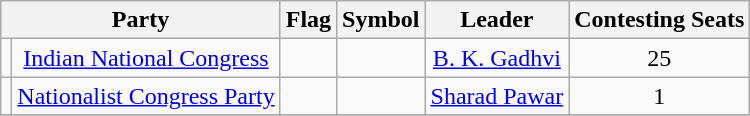<table class="wikitable " style="text-align:center">
<tr>
<th colspan="2">Party</th>
<th>Flag</th>
<th>Symbol</th>
<th>Leader</th>
<th>Contesting Seats</th>
</tr>
<tr>
<td></td>
<td><a href='#'>Indian National Congress</a></td>
<td></td>
<td></td>
<td><a href='#'>B. K. Gadhvi</a></td>
<td>25</td>
</tr>
<tr>
<td></td>
<td><a href='#'>Nationalist Congress Party</a></td>
<td></td>
<td></td>
<td><a href='#'>Sharad Pawar</a></td>
<td>1</td>
</tr>
<tr>
</tr>
</table>
